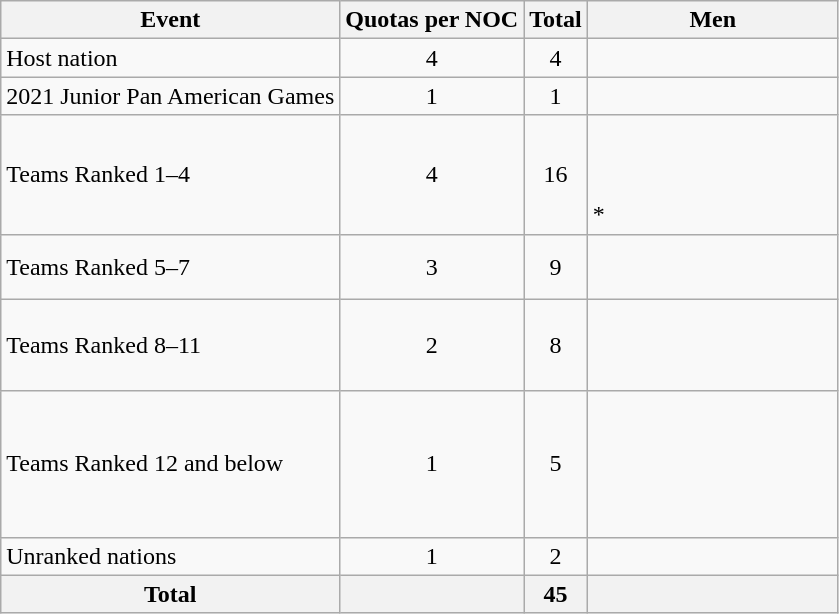<table class="wikitable">
<tr>
<th>Event</th>
<th>Quotas per NOC</th>
<th>Total</th>
<th width=160>Men</th>
</tr>
<tr>
<td>Host nation</td>
<td align=center>4</td>
<td align=center>4</td>
<td></td>
</tr>
<tr>
<td>2021 Junior Pan American Games</td>
<td align=center>1</td>
<td align=center>1</td>
<td></td>
</tr>
<tr>
<td>Teams Ranked 1–4</td>
<td align=center>4</td>
<td align=center>16</td>
<td><br><br><br>*</td>
</tr>
<tr>
<td>Teams Ranked 5–7</td>
<td align=center>3</td>
<td align=center>9</td>
<td><br><br></td>
</tr>
<tr>
<td>Teams Ranked 8–11</td>
<td align=center>2</td>
<td align=center>8</td>
<td><br><br><br></td>
</tr>
<tr>
<td>Teams Ranked 12 and below</td>
<td align=center>1</td>
<td align=center>5</td>
<td><br><br><br><br><br><s></s></td>
</tr>
<tr>
<td>Unranked nations</td>
<td align=center>1</td>
<td align=center>2</td>
<td><br></td>
</tr>
<tr>
<th>Total</th>
<th align="center"></th>
<th align="center">45</th>
<th align="center"></th>
</tr>
</table>
